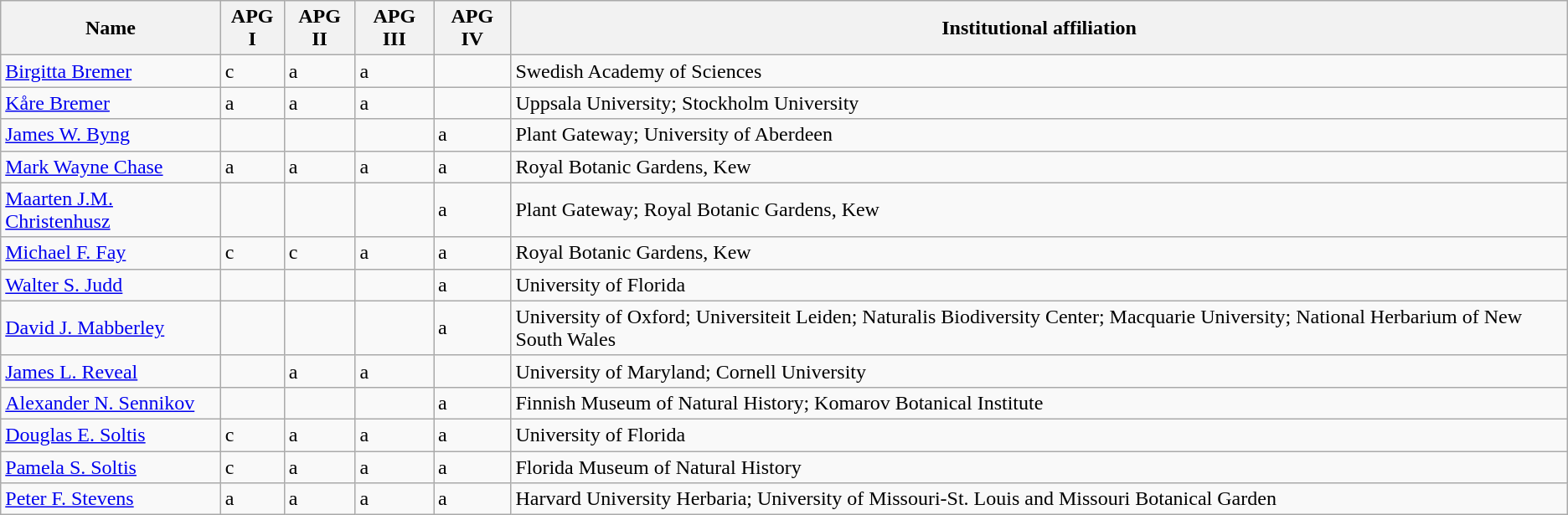<table class="wikitable">
<tr>
<th>Name</th>
<th>APG I</th>
<th>APG II</th>
<th>APG III</th>
<th>APG IV</th>
<th>Institutional affiliation</th>
</tr>
<tr>
<td><a href='#'>Birgitta Bremer</a></td>
<td>c</td>
<td>a</td>
<td>a</td>
<td></td>
<td>Swedish Academy of Sciences</td>
</tr>
<tr>
<td><a href='#'>Kåre Bremer</a></td>
<td>a</td>
<td>a</td>
<td>a</td>
<td></td>
<td>Uppsala University; Stockholm University</td>
</tr>
<tr>
<td><a href='#'>James W. Byng</a></td>
<td></td>
<td></td>
<td></td>
<td>a</td>
<td>Plant Gateway; University of Aberdeen</td>
</tr>
<tr>
<td><a href='#'>Mark Wayne Chase</a></td>
<td>a</td>
<td>a</td>
<td>a</td>
<td>a</td>
<td>Royal Botanic Gardens, Kew</td>
</tr>
<tr>
<td><a href='#'>Maarten J.M. Christenhusz</a></td>
<td></td>
<td></td>
<td></td>
<td>a</td>
<td>Plant Gateway; Royal Botanic Gardens, Kew</td>
</tr>
<tr>
<td><a href='#'>Michael F. Fay</a></td>
<td>c</td>
<td>c</td>
<td>a</td>
<td>a</td>
<td>Royal Botanic Gardens, Kew</td>
</tr>
<tr>
<td><a href='#'>Walter S. Judd</a></td>
<td></td>
<td></td>
<td></td>
<td>a</td>
<td>University of Florida</td>
</tr>
<tr>
<td><a href='#'>David J. Mabberley</a></td>
<td></td>
<td></td>
<td></td>
<td>a</td>
<td>University of Oxford; Universiteit Leiden; Naturalis Biodiversity Center; Macquarie University; National Herbarium of New South Wales</td>
</tr>
<tr>
<td><a href='#'>James L. Reveal</a></td>
<td></td>
<td>a</td>
<td>a</td>
<td></td>
<td>University of Maryland; Cornell University</td>
</tr>
<tr>
<td><a href='#'>Alexander N. Sennikov</a></td>
<td></td>
<td></td>
<td></td>
<td>a</td>
<td>Finnish Museum of Natural History; Komarov Botanical Institute</td>
</tr>
<tr>
<td><a href='#'>Douglas E. Soltis</a></td>
<td>c</td>
<td>a</td>
<td>a</td>
<td>a</td>
<td>University of Florida</td>
</tr>
<tr>
<td><a href='#'>Pamela S. Soltis</a></td>
<td>c</td>
<td>a</td>
<td>a</td>
<td>a</td>
<td>Florida Museum of Natural History</td>
</tr>
<tr>
<td><a href='#'>Peter F. Stevens</a></td>
<td>a</td>
<td>a</td>
<td>a</td>
<td>a</td>
<td>Harvard University Herbaria; University of Missouri-St. Louis and Missouri Botanical Garden</td>
</tr>
</table>
